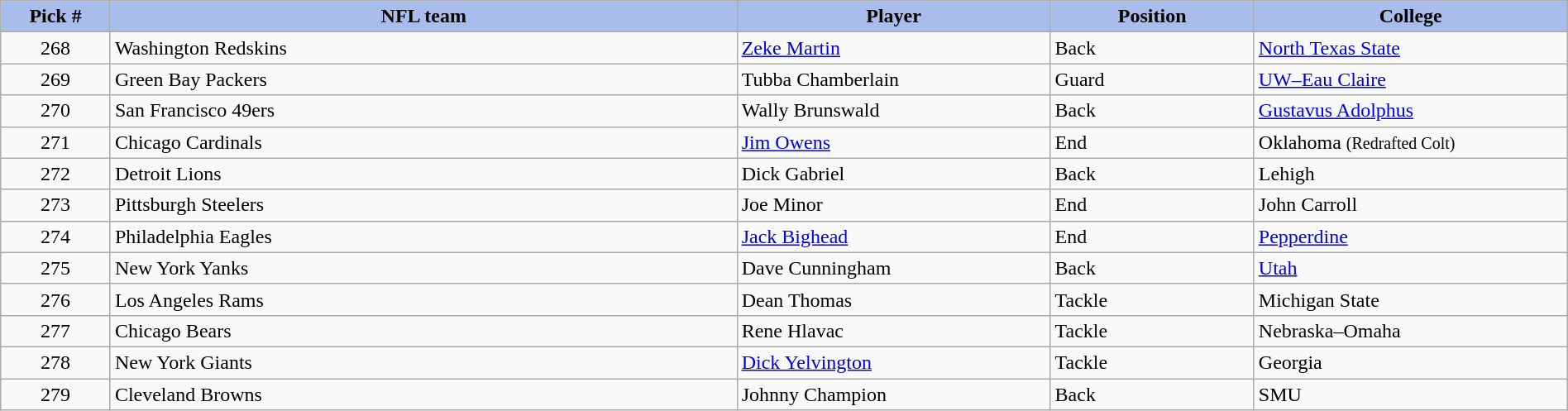<table class="wikitable sortable sortable" style="width: 100%">
<tr>
<th style="background:#A8BDEC;" width=7%>Pick #</th>
<th width=40% style="background:#A8BDEC;">NFL team</th>
<th width=20% style="background:#A8BDEC;">Player</th>
<th width=13% style="background:#A8BDEC;">Position</th>
<th style="background:#A8BDEC;">College</th>
</tr>
<tr>
<td align=center>268</td>
<td>Washington Redskins</td>
<td><a href='#'>Zeke Martin</a></td>
<td>Back</td>
<td><a href='#'>North Texas State</a></td>
</tr>
<tr>
<td align=center>269</td>
<td>Green Bay Packers</td>
<td>Tubba Chamberlain</td>
<td>Guard</td>
<td><a href='#'>UW–Eau Claire</a></td>
</tr>
<tr>
<td align=center>270</td>
<td>San Francisco 49ers</td>
<td>Wally Brunswald</td>
<td>Back</td>
<td><a href='#'>Gustavus Adolphus</a></td>
</tr>
<tr>
<td align=center>271</td>
<td>Chicago Cardinals</td>
<td><a href='#'>Jim Owens</a></td>
<td>End</td>
<td>Oklahoma <small>(Redrafted Colt)</small></td>
</tr>
<tr>
<td align=center>272</td>
<td>Detroit Lions</td>
<td>Dick Gabriel</td>
<td>Back</td>
<td>Lehigh</td>
</tr>
<tr>
<td align=center>273</td>
<td>Pittsburgh Steelers</td>
<td>Joe Minor</td>
<td>End</td>
<td>John Carroll</td>
</tr>
<tr>
<td align=center>274</td>
<td>Philadelphia Eagles</td>
<td><a href='#'>Jack Bighead</a></td>
<td>End</td>
<td><a href='#'>Pepperdine</a></td>
</tr>
<tr>
<td align=center>275</td>
<td>New York Yanks</td>
<td>Dave Cunningham</td>
<td>Back</td>
<td><a href='#'>Utah</a></td>
</tr>
<tr>
<td align=center>276</td>
<td>Los Angeles Rams</td>
<td>Dean Thomas</td>
<td>Tackle</td>
<td>Michigan State</td>
</tr>
<tr>
<td align=center>277</td>
<td>Chicago Bears</td>
<td>Rene Hlavac</td>
<td>Tackle</td>
<td>Nebraska–Omaha</td>
</tr>
<tr>
<td align=center>278</td>
<td>New York Giants</td>
<td><a href='#'>Dick Yelvington</a></td>
<td>Tackle</td>
<td>Georgia</td>
</tr>
<tr>
<td align=center>279</td>
<td>Cleveland Browns</td>
<td>Johnny Champion</td>
<td>Back</td>
<td>SMU</td>
</tr>
</table>
